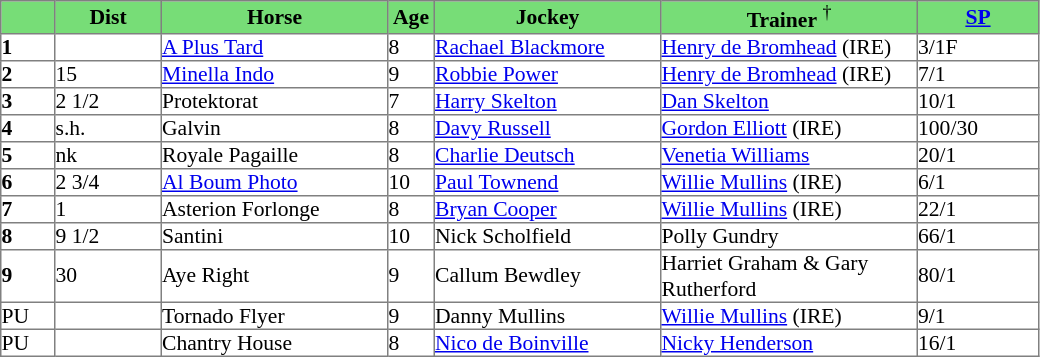<table border="1" cellpadding="0" style="border-collapse: collapse; font-size:90%">
<tr bgcolor="#77dd77" align="center">
<td width="35px"></td>
<td width="70px"><strong>Dist</strong></td>
<td width="150px"><strong>Horse</strong></td>
<td width="30px"><strong>Age</strong></td>
<td width="150px"><strong>Jockey</strong></td>
<td width="170px"><strong>Trainer</strong> <sup>†</sup></td>
<td width="80px"><strong><a href='#'>SP</a></strong></td>
</tr>
<tr>
<td><strong>1</strong></td>
<td></td>
<td><a href='#'>A Plus Tard</a></td>
<td>8</td>
<td><a href='#'>Rachael Blackmore</a></td>
<td><a href='#'>Henry de Bromhead</a> (IRE)</td>
<td>3/1F</td>
</tr>
<tr>
<td><strong>2</strong></td>
<td>15</td>
<td><a href='#'>Minella Indo</a></td>
<td>9</td>
<td><a href='#'>Robbie Power</a></td>
<td><a href='#'>Henry de Bromhead</a> (IRE)</td>
<td>7/1</td>
</tr>
<tr>
<td><strong>3</strong></td>
<td>2 1/2</td>
<td>Protektorat</td>
<td>7</td>
<td><a href='#'>Harry Skelton</a></td>
<td><a href='#'>Dan Skelton</a></td>
<td>10/1</td>
</tr>
<tr>
<td><strong>4</strong></td>
<td>s.h.</td>
<td>Galvin</td>
<td>8</td>
<td><a href='#'>Davy Russell</a></td>
<td><a href='#'>Gordon Elliott</a> (IRE)</td>
<td>100/30</td>
</tr>
<tr>
<td><strong>5</strong></td>
<td>nk</td>
<td>Royale Pagaille</td>
<td>8</td>
<td><a href='#'>Charlie Deutsch</a></td>
<td><a href='#'>Venetia Williams</a></td>
<td>20/1</td>
</tr>
<tr>
<td><strong>6</strong></td>
<td>2 3/4</td>
<td><a href='#'>Al Boum Photo</a></td>
<td>10</td>
<td><a href='#'>Paul Townend</a></td>
<td><a href='#'>Willie Mullins</a> (IRE)</td>
<td>6/1</td>
</tr>
<tr>
<td><strong>7</strong></td>
<td>1</td>
<td>Asterion Forlonge</td>
<td>8</td>
<td><a href='#'>Bryan Cooper</a></td>
<td><a href='#'>Willie Mullins</a> (IRE)</td>
<td>22/1</td>
</tr>
<tr>
<td><strong>8</strong></td>
<td>9 1/2</td>
<td>Santini</td>
<td>10</td>
<td>Nick Scholfield</td>
<td>Polly Gundry</td>
<td>66/1</td>
</tr>
<tr>
<td><strong>9</strong></td>
<td>30</td>
<td>Aye Right</td>
<td>9</td>
<td>Callum Bewdley</td>
<td>Harriet Graham & Gary Rutherford</td>
<td>80/1</td>
</tr>
<tr>
<td>PU</td>
<td></td>
<td>Tornado Flyer</td>
<td>9</td>
<td>Danny Mullins</td>
<td><a href='#'>Willie Mullins</a> (IRE)</td>
<td>9/1</td>
</tr>
<tr>
<td>PU</td>
<td></td>
<td>Chantry House</td>
<td>8</td>
<td><a href='#'>Nico de Boinville</a></td>
<td><a href='#'>Nicky Henderson</a></td>
<td>16/1</td>
</tr>
</table>
